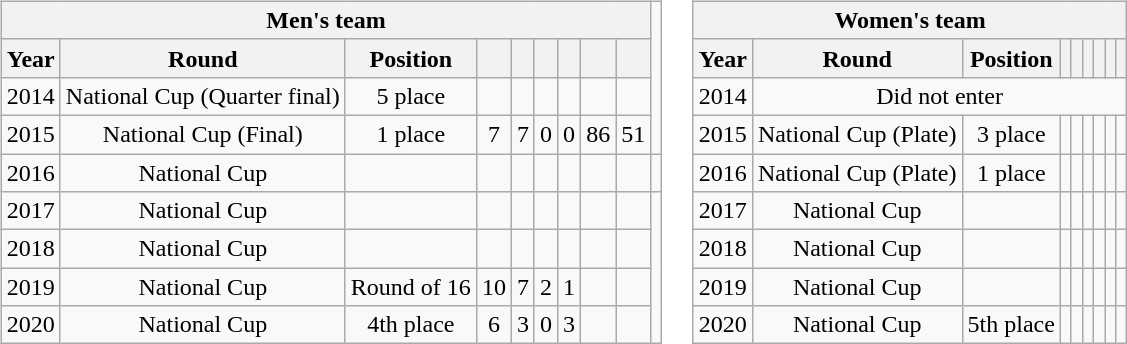<table>
<tr>
<td><br><table class="wikitable" style="text-align: center;">
<tr>
<th colspan=9>Men's team</th>
</tr>
<tr>
<th>Year</th>
<th>Round</th>
<th>Position</th>
<th></th>
<th></th>
<th></th>
<th></th>
<th></th>
<th></th>
</tr>
<tr>
<td>2014</td>
<td>National Cup (Quarter final)</td>
<td>5 place</td>
<td></td>
<td></td>
<td></td>
<td></td>
<td></td>
<td></td>
</tr>
<tr>
<td>2015</td>
<td>National Cup (Final)</td>
<td> 1 place</td>
<td>7</td>
<td>7</td>
<td>0</td>
<td>0</td>
<td>86</td>
<td>51</td>
</tr>
<tr>
<td>2016</td>
<td>National Cup</td>
<td></td>
<td></td>
<td></td>
<td></td>
<td></td>
<td></td>
<td></td>
<td></td>
</tr>
<tr>
<td>2017</td>
<td>National Cup</td>
<td></td>
<td></td>
<td></td>
<td></td>
<td></td>
<td></td>
<td></td>
</tr>
<tr>
<td>2018</td>
<td>National Cup</td>
<td></td>
<td></td>
<td></td>
<td></td>
<td></td>
<td></td>
<td></td>
</tr>
<tr>
<td>2019</td>
<td>National Cup</td>
<td>Round of 16</td>
<td>10</td>
<td>7</td>
<td>2</td>
<td>1</td>
<td></td>
<td></td>
</tr>
<tr>
<td>2020</td>
<td>National Cup</td>
<td>4th place</td>
<td>6</td>
<td>3</td>
<td>0</td>
<td>3</td>
<td></td>
<td></td>
</tr>
</table>
</td>
<td><br><table class="wikitable" style="text-align: center;">
<tr>
<th colspan=9>Women's team</th>
</tr>
<tr>
<th>Year</th>
<th>Round</th>
<th>Position</th>
<th></th>
<th></th>
<th></th>
<th></th>
<th></th>
<th></th>
</tr>
<tr>
<td>2014</td>
<td colspan=8>Did not enter</td>
</tr>
<tr>
<td>2015</td>
<td>National Cup (Plate)</td>
<td> 3 place</td>
<td></td>
<td></td>
<td></td>
<td></td>
<td></td>
<td></td>
</tr>
<tr>
<td>2016</td>
<td>National Cup (Plate)</td>
<td> 1 place</td>
<td></td>
<td></td>
<td></td>
<td></td>
<td></td>
<td></td>
</tr>
<tr>
<td>2017</td>
<td>National Cup</td>
<td></td>
<td></td>
<td></td>
<td></td>
<td></td>
<td></td>
<td></td>
</tr>
<tr>
<td>2018</td>
<td>National Cup</td>
<td></td>
<td></td>
<td></td>
<td></td>
<td></td>
<td></td>
<td></td>
</tr>
<tr>
<td>2019</td>
<td>National Cup</td>
<td></td>
<td></td>
<td></td>
<td></td>
<td></td>
<td></td>
<td></td>
</tr>
<tr>
<td>2020</td>
<td>National Cup</td>
<td>5th place</td>
<td></td>
<td></td>
<td></td>
<td></td>
<td></td>
<td></td>
</tr>
</table>
</td>
<td></td>
</tr>
<tr>
</tr>
</table>
